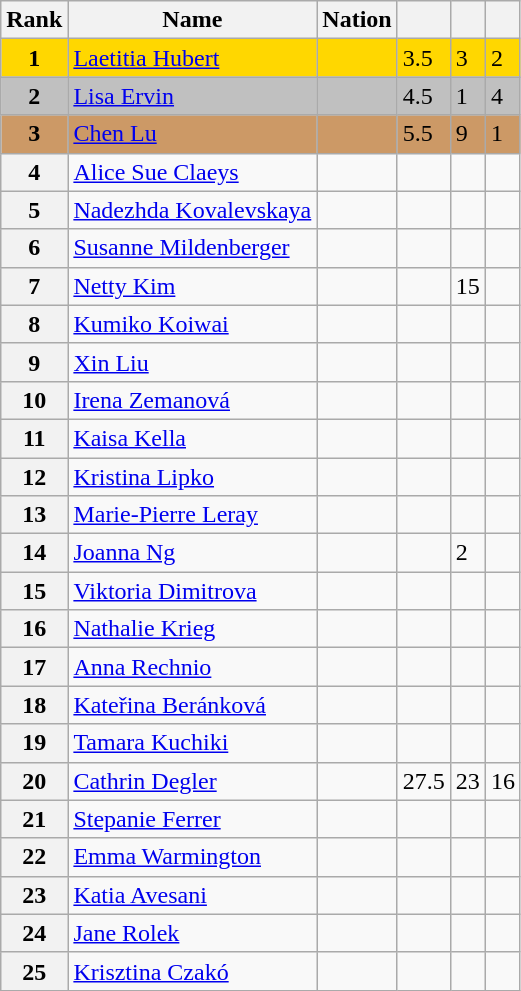<table class="wikitable sortable">
<tr>
<th>Rank</th>
<th>Name</th>
<th>Nation</th>
<th></th>
<th></th>
<th></th>
</tr>
<tr bgcolor=gold>
<td align=center><strong>1</strong></td>
<td><a href='#'>Laetitia Hubert</a></td>
<td></td>
<td>3.5</td>
<td>3</td>
<td>2</td>
</tr>
<tr bgcolor=silver>
<td align=center><strong>2</strong></td>
<td><a href='#'>Lisa Ervin</a></td>
<td></td>
<td>4.5</td>
<td>1</td>
<td>4</td>
</tr>
<tr bgcolor=cc9966>
<td align=center><strong>3</strong></td>
<td><a href='#'>Chen Lu</a></td>
<td></td>
<td>5.5</td>
<td>9</td>
<td>1</td>
</tr>
<tr>
<th>4</th>
<td><a href='#'>Alice Sue Claeys</a></td>
<td></td>
<td></td>
<td></td>
<td></td>
</tr>
<tr>
<th>5</th>
<td><a href='#'>Nadezhda Kovalevskaya</a></td>
<td></td>
<td></td>
<td></td>
<td></td>
</tr>
<tr>
<th>6</th>
<td><a href='#'>Susanne Mildenberger</a></td>
<td></td>
<td></td>
<td></td>
<td></td>
</tr>
<tr>
<th>7</th>
<td><a href='#'>Netty Kim</a></td>
<td></td>
<td></td>
<td>15</td>
<td></td>
</tr>
<tr>
<th>8</th>
<td><a href='#'>Kumiko Koiwai</a></td>
<td></td>
<td></td>
<td></td>
<td></td>
</tr>
<tr>
<th>9</th>
<td><a href='#'>Xin Liu</a></td>
<td></td>
<td></td>
<td></td>
<td></td>
</tr>
<tr>
<th>10</th>
<td><a href='#'>Irena Zemanová</a></td>
<td></td>
<td></td>
<td></td>
<td></td>
</tr>
<tr>
<th>11</th>
<td><a href='#'>Kaisa Kella</a></td>
<td></td>
<td></td>
<td></td>
<td></td>
</tr>
<tr>
<th>12</th>
<td><a href='#'>Kristina Lipko</a></td>
<td></td>
<td></td>
<td></td>
<td></td>
</tr>
<tr>
<th>13</th>
<td><a href='#'>Marie-Pierre Leray</a></td>
<td></td>
<td></td>
<td></td>
<td></td>
</tr>
<tr>
<th>14</th>
<td><a href='#'>Joanna Ng</a></td>
<td></td>
<td></td>
<td>2</td>
<td></td>
</tr>
<tr>
<th>15</th>
<td><a href='#'>Viktoria Dimitrova</a></td>
<td></td>
<td></td>
<td></td>
<td></td>
</tr>
<tr>
<th>16</th>
<td><a href='#'>Nathalie Krieg</a></td>
<td></td>
<td></td>
<td></td>
<td></td>
</tr>
<tr>
<th>17</th>
<td><a href='#'>Anna Rechnio</a></td>
<td></td>
<td></td>
<td></td>
<td></td>
</tr>
<tr>
<th>18</th>
<td><a href='#'>Kateřina Beránková</a></td>
<td></td>
<td></td>
<td></td>
<td></td>
</tr>
<tr>
<th>19</th>
<td><a href='#'>Tamara Kuchiki</a></td>
<td></td>
<td></td>
<td></td>
<td></td>
</tr>
<tr>
<th>20</th>
<td><a href='#'>Cathrin Degler</a></td>
<td></td>
<td>27.5</td>
<td>23</td>
<td>16</td>
</tr>
<tr>
<th>21</th>
<td><a href='#'>Stepanie Ferrer</a></td>
<td></td>
<td></td>
<td></td>
<td></td>
</tr>
<tr>
<th>22</th>
<td><a href='#'>Emma Warmington</a></td>
<td></td>
<td></td>
<td></td>
<td></td>
</tr>
<tr>
<th>23</th>
<td><a href='#'>Katia Avesani</a></td>
<td></td>
<td></td>
<td></td>
<td></td>
</tr>
<tr>
<th>24</th>
<td><a href='#'>Jane Rolek</a></td>
<td></td>
<td></td>
<td></td>
<td></td>
</tr>
<tr>
<th>25</th>
<td><a href='#'>Krisztina Czakó</a></td>
<td></td>
<td></td>
<td></td>
<td></td>
</tr>
</table>
